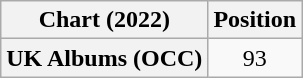<table class="wikitable plainrowheaders" style="text-align:center">
<tr>
<th scope="col">Chart (2022)</th>
<th scope="col">Position</th>
</tr>
<tr>
<th scope="row">UK Albums (OCC)</th>
<td>93</td>
</tr>
</table>
